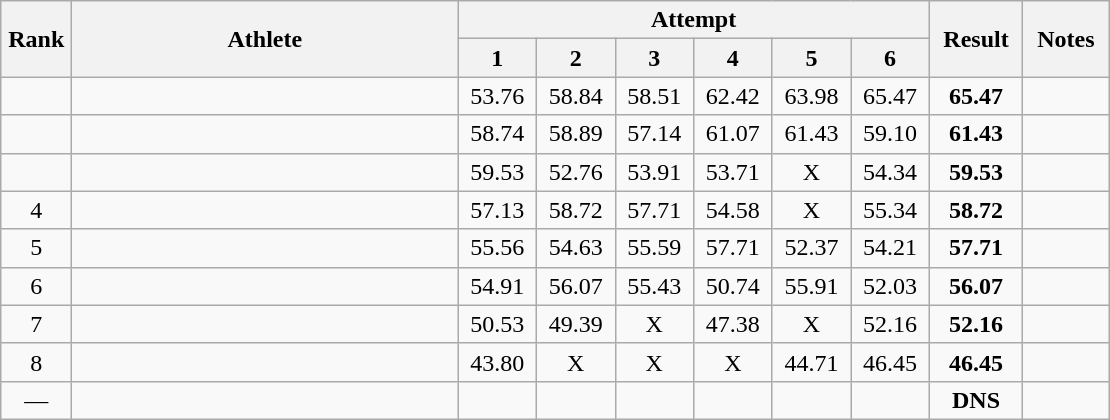<table class="wikitable" style="text-align:center">
<tr>
<th rowspan=2 width=40>Rank</th>
<th rowspan=2 width=250>Athlete</th>
<th colspan=6>Attempt</th>
<th rowspan=2 width=55>Result</th>
<th rowspan=2 width=50>Notes</th>
</tr>
<tr>
<th width=45>1</th>
<th width=45>2</th>
<th width=45>3</th>
<th width=45>4</th>
<th width=45>5</th>
<th width=45>6</th>
</tr>
<tr>
<td></td>
<td align=left></td>
<td>53.76</td>
<td>58.84</td>
<td>58.51</td>
<td>62.42</td>
<td>63.98</td>
<td>65.47</td>
<td><strong>65.47</strong></td>
<td></td>
</tr>
<tr>
<td></td>
<td align=left></td>
<td>58.74</td>
<td>58.89</td>
<td>57.14</td>
<td>61.07</td>
<td>61.43</td>
<td>59.10</td>
<td><strong>61.43</strong></td>
<td></td>
</tr>
<tr>
<td></td>
<td align=left></td>
<td>59.53</td>
<td>52.76</td>
<td>53.91</td>
<td>53.71</td>
<td>X</td>
<td>54.34</td>
<td><strong>59.53</strong></td>
<td></td>
</tr>
<tr>
<td>4</td>
<td align=left></td>
<td>57.13</td>
<td>58.72</td>
<td>57.71</td>
<td>54.58</td>
<td>X</td>
<td>55.34</td>
<td><strong>58.72</strong></td>
<td></td>
</tr>
<tr>
<td>5</td>
<td align=left></td>
<td>55.56</td>
<td>54.63</td>
<td>55.59</td>
<td>57.71</td>
<td>52.37</td>
<td>54.21</td>
<td><strong>57.71</strong></td>
<td></td>
</tr>
<tr>
<td>6</td>
<td align=left></td>
<td>54.91</td>
<td>56.07</td>
<td>55.43</td>
<td>50.74</td>
<td>55.91</td>
<td>52.03</td>
<td><strong>56.07</strong></td>
<td></td>
</tr>
<tr>
<td>7</td>
<td align=left></td>
<td>50.53</td>
<td>49.39</td>
<td>X</td>
<td>47.38</td>
<td>X</td>
<td>52.16</td>
<td><strong>52.16</strong></td>
<td></td>
</tr>
<tr>
<td>8</td>
<td align=left></td>
<td>43.80</td>
<td>X</td>
<td>X</td>
<td>X</td>
<td>44.71</td>
<td>46.45</td>
<td><strong>46.45</strong></td>
<td></td>
</tr>
<tr>
<td>—</td>
<td align=left></td>
<td></td>
<td></td>
<td></td>
<td></td>
<td></td>
<td></td>
<td><strong>DNS</strong></td>
<td></td>
</tr>
</table>
